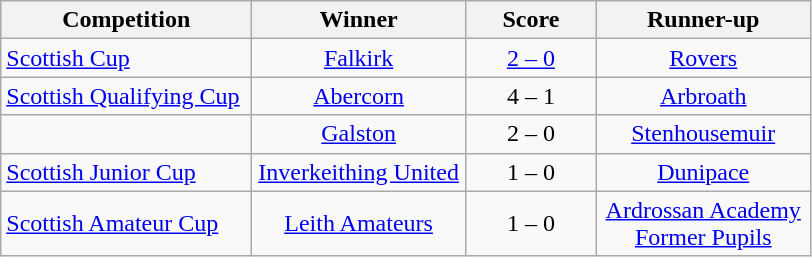<table class="wikitable" style="text-align: center;">
<tr>
<th width=160>Competition</th>
<th width=135>Winner</th>
<th width=80>Score</th>
<th width=135>Runner-up</th>
</tr>
<tr>
<td align=left><a href='#'>Scottish Cup</a></td>
<td><a href='#'>Falkirk</a></td>
<td><a href='#'>2 – 0</a></td>
<td><a href='#'>Rovers</a></td>
</tr>
<tr>
<td align=left><a href='#'>Scottish Qualifying Cup</a></td>
<td><a href='#'>Abercorn</a></td>
<td>4 – 1</td>
<td><a href='#'>Arbroath</a></td>
</tr>
<tr>
<td align=left></td>
<td><a href='#'>Galston</a></td>
<td>2 – 0</td>
<td><a href='#'>Stenhousemuir</a></td>
</tr>
<tr>
<td align=left><a href='#'>Scottish Junior Cup</a></td>
<td><a href='#'>Inverkeithing United</a></td>
<td>1 – 0</td>
<td><a href='#'>Dunipace</a></td>
</tr>
<tr>
<td align=left><a href='#'>Scottish Amateur Cup</a></td>
<td><a href='#'>Leith Amateurs</a></td>
<td>1 – 0</td>
<td><a href='#'>Ardrossan Academy Former Pupils</a></td>
</tr>
</table>
